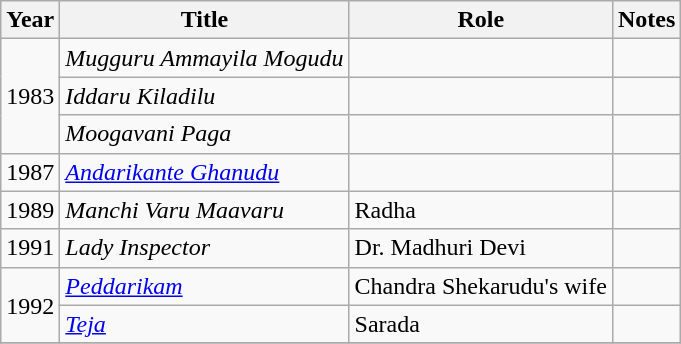<table class="wikitable sortable">
<tr>
<th>Year</th>
<th>Title</th>
<th>Role</th>
<th class="unsortable">Notes</th>
</tr>
<tr>
<td rowspan=3>1983</td>
<td><em>Mugguru Ammayila Mogudu</em></td>
<td></td>
<td></td>
</tr>
<tr>
<td><em>Iddaru Kiladilu</em></td>
<td></td>
<td></td>
</tr>
<tr>
<td><em>Moogavani Paga</em></td>
<td></td>
<td></td>
</tr>
<tr>
<td>1987</td>
<td><em><a href='#'>Andarikante Ghanudu</a></em></td>
<td></td>
<td></td>
</tr>
<tr>
<td>1989</td>
<td><em>Manchi Varu Maavaru</em></td>
<td>Radha</td>
<td></td>
</tr>
<tr>
<td>1991</td>
<td><em>Lady Inspector</em></td>
<td>Dr. Madhuri Devi</td>
<td></td>
</tr>
<tr>
<td rowspan=2>1992</td>
<td><em><a href='#'>Peddarikam</a></em></td>
<td>Chandra Shekarudu's wife</td>
<td></td>
</tr>
<tr>
<td><em><a href='#'>Teja</a></em></td>
<td>Sarada</td>
<td></td>
</tr>
<tr>
</tr>
</table>
